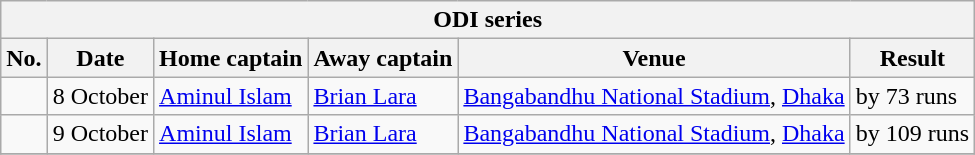<table class="wikitable">
<tr>
<th colspan="9">ODI series</th>
</tr>
<tr>
<th>No.</th>
<th>Date</th>
<th>Home captain</th>
<th>Away captain</th>
<th>Venue</th>
<th>Result</th>
</tr>
<tr>
<td></td>
<td>8 October</td>
<td><a href='#'>Aminul Islam</a></td>
<td><a href='#'>Brian Lara</a></td>
<td><a href='#'>Bangabandhu National Stadium</a>, <a href='#'>Dhaka</a></td>
<td> by 73 runs</td>
</tr>
<tr>
<td></td>
<td>9 October</td>
<td><a href='#'>Aminul Islam</a></td>
<td><a href='#'>Brian Lara</a></td>
<td><a href='#'>Bangabandhu National Stadium</a>, <a href='#'>Dhaka</a></td>
<td> by 109 runs</td>
</tr>
<tr>
</tr>
</table>
